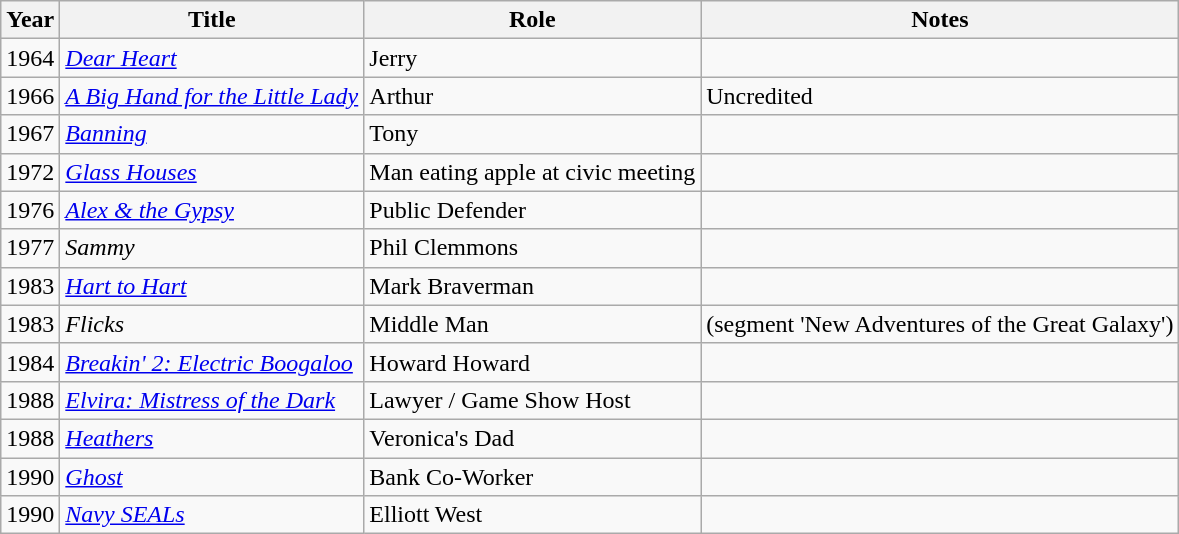<table class="wikitable">
<tr>
<th>Year</th>
<th>Title</th>
<th>Role</th>
<th>Notes</th>
</tr>
<tr>
<td>1964</td>
<td><em><a href='#'>Dear Heart</a></em></td>
<td>Jerry</td>
<td></td>
</tr>
<tr>
<td>1966</td>
<td><em><a href='#'>A Big Hand for the Little Lady</a></em></td>
<td>Arthur</td>
<td>Uncredited</td>
</tr>
<tr>
<td>1967</td>
<td><em><a href='#'>Banning</a></em></td>
<td>Tony</td>
<td></td>
</tr>
<tr>
<td>1972</td>
<td><em><a href='#'>Glass Houses</a></em></td>
<td>Man eating apple at civic meeting</td>
<td></td>
</tr>
<tr>
<td>1976</td>
<td><em><a href='#'>Alex & the Gypsy</a></em></td>
<td>Public Defender</td>
<td></td>
</tr>
<tr>
<td>1977</td>
<td><em>Sammy</em></td>
<td>Phil Clemmons</td>
<td></td>
</tr>
<tr>
<td>1983</td>
<td><em><a href='#'>Hart to Hart</a></em></td>
<td>Mark Braverman</td>
<td></td>
</tr>
<tr>
<td>1983</td>
<td><em>Flicks</em></td>
<td>Middle Man</td>
<td>(segment 'New Adventures of the Great Galaxy')</td>
</tr>
<tr>
<td>1984</td>
<td><em><a href='#'>Breakin' 2: Electric Boogaloo</a></em></td>
<td>Howard Howard</td>
<td></td>
</tr>
<tr>
<td>1988</td>
<td><em><a href='#'>Elvira: Mistress of the Dark</a></em></td>
<td>Lawyer / Game Show Host</td>
<td></td>
</tr>
<tr>
<td>1988</td>
<td><em><a href='#'>Heathers</a></em></td>
<td>Veronica's Dad</td>
<td></td>
</tr>
<tr>
<td>1990</td>
<td><em><a href='#'>Ghost</a></em></td>
<td>Bank Co-Worker</td>
<td></td>
</tr>
<tr>
<td>1990</td>
<td><em><a href='#'>Navy SEALs</a></em></td>
<td>Elliott West</td>
<td></td>
</tr>
</table>
